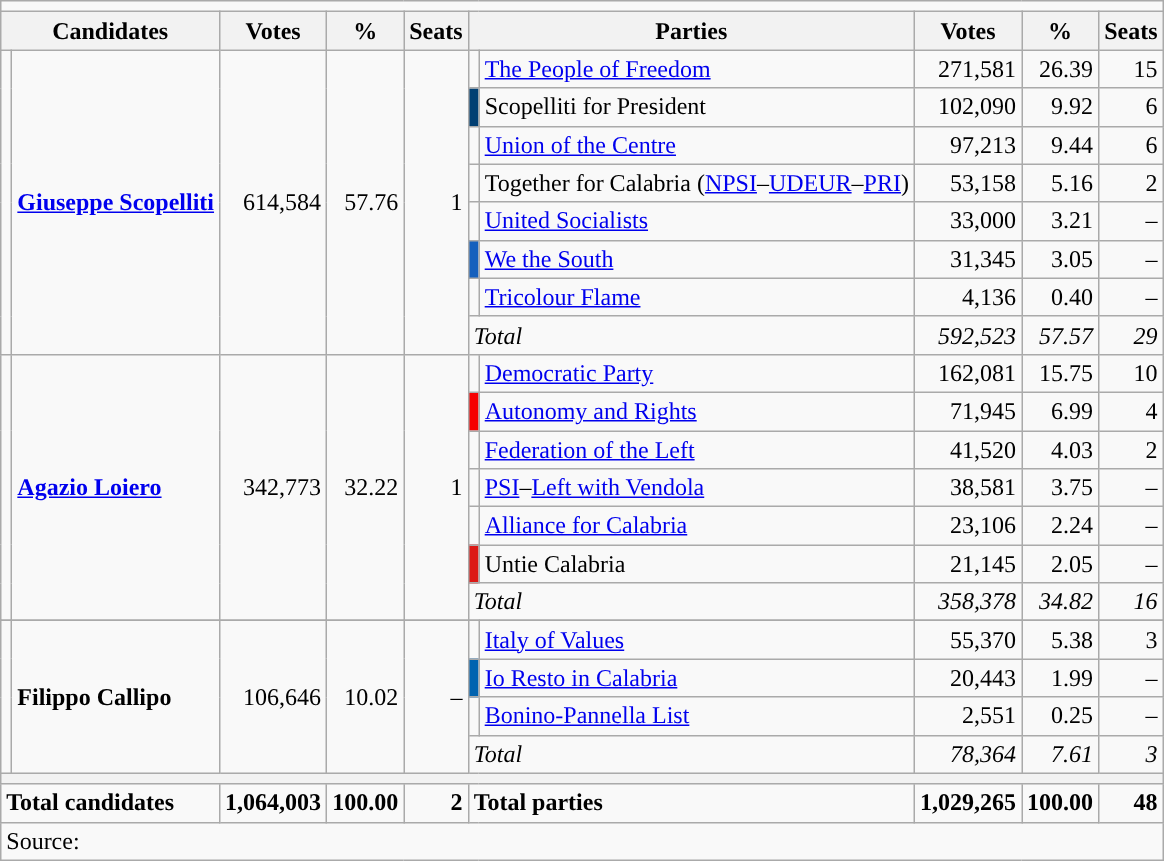<table class="wikitable">
<tr>
<td colspan="10"></td>
</tr>
<tr>
<th colspan="2">Candidates</th>
<th>Votes</th>
<th>%</th>
<th>Seats</th>
<th colspan="2">Parties</th>
<th>Votes</th>
<th>%</th>
<th>Seats</th>
</tr>
<tr>
<td rowspan="8"></td>
<td rowspan="8"><strong><a href='#'>Giuseppe Scopelliti</a></strong></td>
<td rowspan="8" align="right">614,584</td>
<td rowspan="8" align="right">57.76</td>
<td rowspan="8" align="right">1</td>
<td></td>
<td><a href='#'>The People of Freedom</a></td>
<td align="right">271,581</td>
<td align="right">26.39</td>
<td align="right">15</td>
</tr>
<tr>
<td bgcolor="#024073"></td>
<td>Scopelliti for President</td>
<td align="right">102,090</td>
<td align="right">9.92</td>
<td align="right">6</td>
</tr>
<tr>
<td></td>
<td><a href='#'>Union of the Centre</a></td>
<td align="right">97,213</td>
<td align="right">9.44</td>
<td align="right">6</td>
</tr>
<tr>
<td></td>
<td>Together for Calabria (<a href='#'>NPSI</a>–<a href='#'>UDEUR</a>–<a href='#'>PRI</a>)</td>
<td align="right">53,158</td>
<td align="right">5.16</td>
<td align="right">2</td>
</tr>
<tr>
<td></td>
<td><a href='#'>United Socialists</a></td>
<td align="right">33,000</td>
<td align="right">3.21</td>
<td align="right">–</td>
</tr>
<tr>
<td bgcolor="#1560BD"></td>
<td><a href='#'>We the South</a></td>
<td align="right">31,345</td>
<td align="right">3.05</td>
<td align="right">–</td>
</tr>
<tr>
<td></td>
<td><a href='#'>Tricolour Flame</a></td>
<td align="right">4,136</td>
<td align="right">0.40</td>
<td align="right">–</td>
</tr>
<tr>
<td colspan="2"><em>Total</em></td>
<td align="right"><em>592,523</em></td>
<td align="right"><em>57.57</em></td>
<td align="right"><em>29</em></td>
</tr>
<tr>
<td rowspan="7"></td>
<td rowspan="7"><strong><a href='#'>Agazio Loiero</a></strong></td>
<td rowspan="7" align="right">342,773</td>
<td rowspan="7" align="right">32.22</td>
<td rowspan="7" align="right">1</td>
<td></td>
<td><a href='#'>Democratic Party</a></td>
<td align="right">162,081</td>
<td align="right">15.75</td>
<td align="right">10</td>
</tr>
<tr>
<td bgcolor="#F60001"></td>
<td><a href='#'>Autonomy and Rights</a></td>
<td align="right">71,945</td>
<td align="right">6.99</td>
<td align="right">4</td>
</tr>
<tr>
<td></td>
<td><a href='#'>Federation of the Left</a></td>
<td align="right">41,520</td>
<td align="right">4.03</td>
<td align="right">2</td>
</tr>
<tr>
<td></td>
<td><a href='#'>PSI</a>–<a href='#'>Left with Vendola</a></td>
<td align="right">38,581</td>
<td align="right">3.75</td>
<td align="right">–</td>
</tr>
<tr>
<td></td>
<td><a href='#'>Alliance for Calabria</a></td>
<td align="right">23,106</td>
<td align="right">2.24</td>
<td align="right">–</td>
</tr>
<tr>
<td bgcolor="#DC1915"></td>
<td>Untie Calabria</td>
<td align="right">21,145</td>
<td align="right">2.05</td>
<td align="right">–</td>
</tr>
<tr>
<td colspan="2"><em>Total</em></td>
<td align="right"><em>358,378</em></td>
<td align="right"><em>34.82</em></td>
<td align="right"><em>16</em></td>
</tr>
<tr>
</tr>
<tr>
<td rowspan="4"></td>
<td rowspan="4"><strong>Filippo Callipo</strong></td>
<td rowspan="4" align="right">106,646</td>
<td rowspan="4" align="right">10.02</td>
<td rowspan="4" align="right">–</td>
<td></td>
<td><a href='#'>Italy of Values</a></td>
<td align="right">55,370</td>
<td align="right">5.38</td>
<td align="right">3</td>
</tr>
<tr>
<td bgcolor="#0063B0"></td>
<td><a href='#'>Io Resto in Calabria</a></td>
<td align="right">20,443</td>
<td align="right">1.99</td>
<td align="right">–</td>
</tr>
<tr>
<td></td>
<td><a href='#'>Bonino-Pannella List</a></td>
<td align="right">2,551</td>
<td align="right">0.25</td>
<td align="right">–</td>
</tr>
<tr>
<td colspan="2"><em>Total</em></td>
<td align="right"><em>78,364</em></td>
<td align="right"><em>7.61</em></td>
<td align="right"><em>3</em></td>
</tr>
<tr>
<th colspan="10"></th>
</tr>
<tr>
<td colspan="2"><strong>Total candidates</strong></td>
<td align="right"><strong>1,064,003</strong></td>
<td align="right"><strong>100.00</strong></td>
<td align="right"><strong>2</strong></td>
<td colspan="2"><strong>Total parties</strong></td>
<td align="right"><strong>1,029,265</strong></td>
<td align="right"><strong>100.00</strong></td>
<td align="right"><strong>48</strong></td>
</tr>
<tr>
<td colspan="10">Source: </td>
</tr>
</table>
